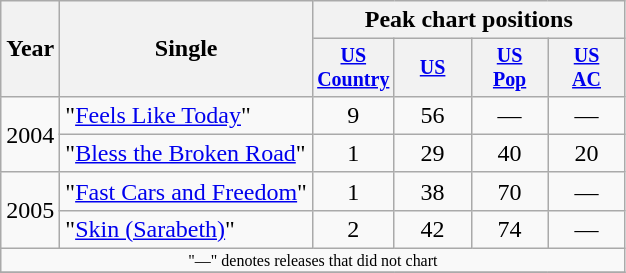<table class="wikitable" style="text-align:center;">
<tr>
<th rowspan="2">Year</th>
<th rowspan="2">Single</th>
<th colspan="4">Peak chart positions</th>
</tr>
<tr style=font-size:smaller;>
<th width="45"><a href='#'>US Country</a></th>
<th width="45"><a href='#'>US</a></th>
<th width="45"><a href='#'>US<br>Pop</a></th>
<th width="45"><a href='#'>US<br>AC</a></th>
</tr>
<tr>
<td rowspan="2">2004</td>
<td align="left">"<a href='#'>Feels Like Today</a>"</td>
<td>9</td>
<td>56</td>
<td>—</td>
<td>—</td>
</tr>
<tr>
<td align="left">"<a href='#'>Bless the Broken Road</a>"</td>
<td>1</td>
<td>29</td>
<td>40</td>
<td>20</td>
</tr>
<tr>
<td rowspan="2">2005</td>
<td align="left">"<a href='#'>Fast Cars and Freedom</a>"</td>
<td>1</td>
<td>38</td>
<td>70</td>
<td>—</td>
</tr>
<tr>
<td align="left">"<a href='#'>Skin (Sarabeth)</a>"</td>
<td>2</td>
<td>42</td>
<td>74</td>
<td>—</td>
</tr>
<tr>
<td colspan="6" style="font-size:8pt">"—" denotes releases that did not chart</td>
</tr>
<tr>
</tr>
</table>
